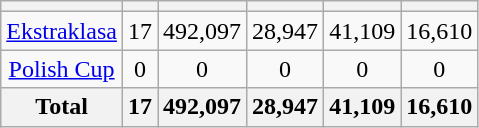<table class="wikitable sortable" style="text-align: center;">
<tr>
<th></th>
<th></th>
<th></th>
<th></th>
<th></th>
<th></th>
</tr>
<tr>
<td><a href='#'>Ekstraklasa</a></td>
<td>17</td>
<td>492,097 </td>
<td>28,947</td>
<td>41,109</td>
<td>16,610</td>
</tr>
<tr>
<td><a href='#'>Polish Cup</a></td>
<td>0</td>
<td>0</td>
<td>0</td>
<td>0</td>
<td>0</td>
</tr>
<tr>
<th>Total</th>
<th>17</th>
<th>492,097 </th>
<th>28,947</th>
<th>41,109</th>
<th>16,610</th>
</tr>
</table>
